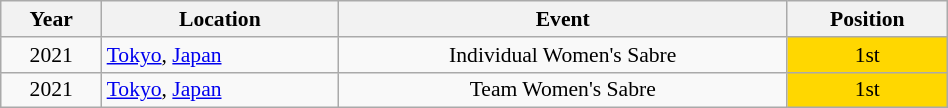<table class="wikitable" width="50%" style="font-size:90%; text-align:center;">
<tr>
<th>Year</th>
<th>Location</th>
<th>Event</th>
<th>Position</th>
</tr>
<tr>
<td>2021</td>
<td rowspan="1" align="left"> <a href='#'>Tokyo</a>, <a href='#'>Japan</a></td>
<td>Individual Women's Sabre</td>
<td bgcolor="gold">1st</td>
</tr>
<tr>
<td>2021</td>
<td rowspan="1" align="left"> <a href='#'>Tokyo</a>, <a href='#'>Japan</a></td>
<td>Team Women's Sabre</td>
<td bgcolor="gold">1st</td>
</tr>
</table>
